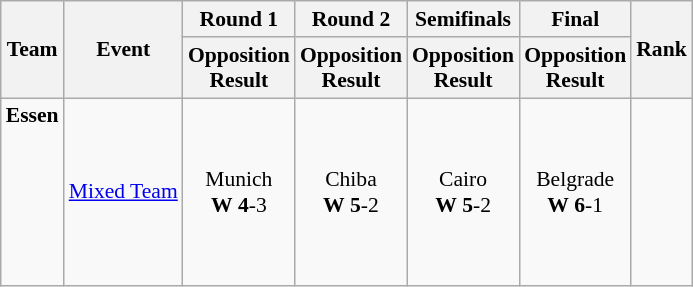<table class="wikitable" style="font-size:90%;">
<tr>
<th rowspan=2>Team</th>
<th rowspan=2>Event</th>
<th>Round 1</th>
<th>Round 2</th>
<th>Semifinals</th>
<th>Final</th>
<th rowspan=2>Rank</th>
</tr>
<tr>
<th>Opposition<br>Result</th>
<th>Opposition<br>Result</th>
<th>Opposition<br>Result</th>
<th>Opposition<br>Result</th>
</tr>
<tr>
<td><strong>Essen</strong><br><br><br><br><br><br><br></td>
<td><a href='#'>Mixed Team</a></td>
<td align=center>Munich <br> <strong>W</strong> <strong>4</strong>-3</td>
<td align=center>Chiba <br> <strong>W</strong> <strong>5</strong>-2</td>
<td align=center>Cairo <br> <strong>W</strong> <strong>5</strong>-2</td>
<td align=center>Belgrade <br> <strong>W</strong> <strong>6</strong>-1</td>
<td align=center></td>
</tr>
</table>
